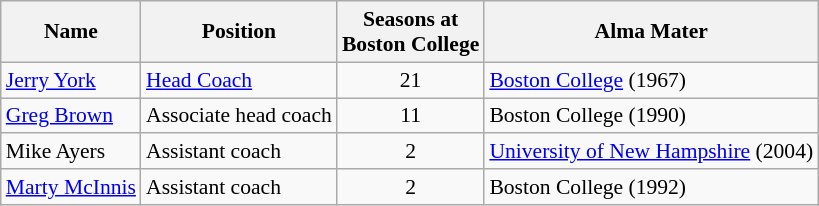<table class="wikitable" border="1" style="font-size:90%;">
<tr>
<th>Name</th>
<th>Position</th>
<th>Seasons at<br>Boston College</th>
<th>Alma Mater</th>
</tr>
<tr>
<td><a href='#'>Jerry York</a></td>
<td><a href='#'>Head Coach</a></td>
<td align=center>21</td>
<td><a href='#'>Boston College</a> (1967)</td>
</tr>
<tr>
<td><a href='#'>Greg Brown</a></td>
<td>Associate head coach</td>
<td align=center>11</td>
<td>Boston College (1990)</td>
</tr>
<tr>
<td>Mike Ayers</td>
<td>Assistant coach</td>
<td align=center>2</td>
<td><a href='#'>University of New Hampshire</a> (2004)</td>
</tr>
<tr>
<td><a href='#'>Marty McInnis</a></td>
<td>Assistant coach</td>
<td align=center>2</td>
<td>Boston College (1992)</td>
</tr>
</table>
